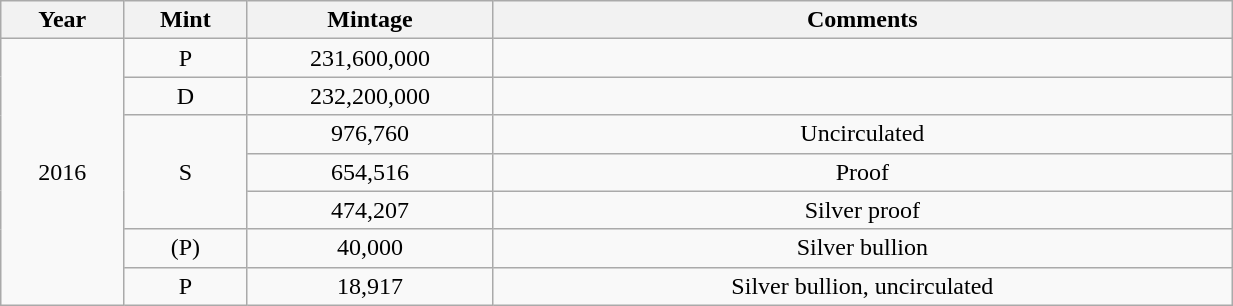<table class="wikitable sortable" style="min-width:65%; text-align:center;">
<tr>
<th width="10%">Year</th>
<th width="10%">Mint</th>
<th width="20%">Mintage</th>
<th width="60%">Comments</th>
</tr>
<tr>
<td rowspan="7">2016</td>
<td>P</td>
<td>231,600,000</td>
<td></td>
</tr>
<tr>
<td>D</td>
<td>232,200,000</td>
<td></td>
</tr>
<tr>
<td rowspan="3">S</td>
<td>976,760</td>
<td>Uncirculated</td>
</tr>
<tr>
<td>654,516</td>
<td>Proof</td>
</tr>
<tr>
<td>474,207</td>
<td>Silver proof</td>
</tr>
<tr>
<td>(P)</td>
<td>40,000</td>
<td>Silver bullion</td>
</tr>
<tr>
<td>P</td>
<td>18,917</td>
<td>Silver bullion, uncirculated</td>
</tr>
</table>
